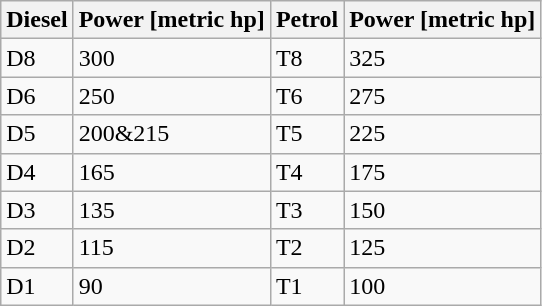<table class="wikitable">
<tr>
<th>Diesel</th>
<th>Power [metric hp]</th>
<th>Petrol</th>
<th>Power [metric hp]</th>
</tr>
<tr>
<td>D8</td>
<td>300</td>
<td>T8</td>
<td>325</td>
</tr>
<tr>
<td>D6</td>
<td>250</td>
<td>T6</td>
<td>275</td>
</tr>
<tr>
<td>D5</td>
<td>200&215</td>
<td>T5</td>
<td>225</td>
</tr>
<tr>
<td>D4</td>
<td>165</td>
<td>T4</td>
<td>175</td>
</tr>
<tr>
<td>D3</td>
<td>135</td>
<td>T3</td>
<td>150</td>
</tr>
<tr>
<td>D2</td>
<td>115</td>
<td>T2</td>
<td>125</td>
</tr>
<tr>
<td>D1</td>
<td>90</td>
<td>T1</td>
<td>100</td>
</tr>
</table>
